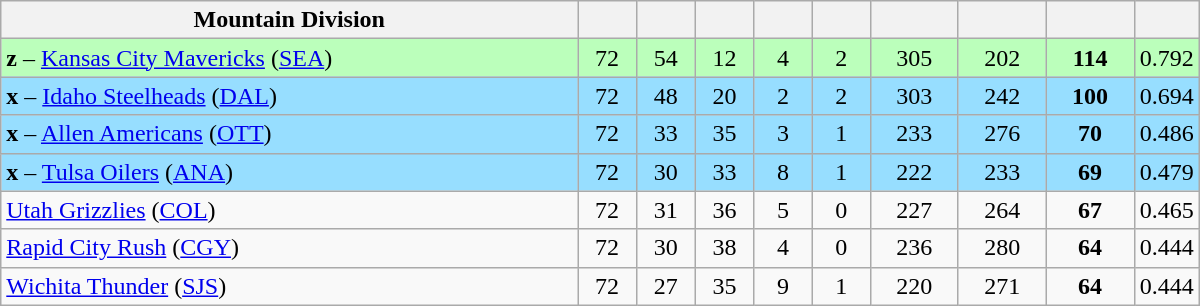<table class="wikitable sortable" style="text-align:center; width:50em">
<tr>
<th style="width:50%;" class="unsortable">Mountain Division</th>
<th width="5%"></th>
<th width="5%"></th>
<th width="5%"></th>
<th width="5%"></th>
<th width="5%"></th>
<th width="7.5%"></th>
<th width="7.5%"></th>
<th width="7.5%"></th>
<th width="7.5%"></th>
</tr>
<tr bgcolor=#bbffbb>
<td align=left><strong>z</strong> – <a href='#'>Kansas City Mavericks</a> (<a href='#'>SEA</a>)</td>
<td>72</td>
<td>54</td>
<td>12</td>
<td>4</td>
<td>2</td>
<td>305</td>
<td>202</td>
<td><strong>114</strong></td>
<td>0.792</td>
</tr>
<tr bgcolor=#97DEFF>
<td align=left><strong>x</strong> – <a href='#'>Idaho Steelheads</a> (<a href='#'>DAL</a>)</td>
<td>72</td>
<td>48</td>
<td>20</td>
<td>2</td>
<td>2</td>
<td>303</td>
<td>242</td>
<td><strong>100</strong></td>
<td>0.694</td>
</tr>
<tr bgcolor=#97DEFF>
<td align=left><strong>x</strong> – <a href='#'>Allen Americans</a> (<a href='#'>OTT</a>)</td>
<td>72</td>
<td>33</td>
<td>35</td>
<td>3</td>
<td>1</td>
<td>233</td>
<td>276</td>
<td><strong>70</strong></td>
<td>0.486</td>
</tr>
<tr bgcolor=#97DEFF>
<td align=left><strong>x</strong> – <a href='#'>Tulsa Oilers</a> (<a href='#'>ANA</a>)</td>
<td>72</td>
<td>30</td>
<td>33</td>
<td>8</td>
<td>1</td>
<td>222</td>
<td>233</td>
<td><strong>69</strong></td>
<td>0.479</td>
</tr>
<tr bgcolor=>
<td align=left><a href='#'>Utah Grizzlies</a> (<a href='#'>COL</a>)</td>
<td>72</td>
<td>31</td>
<td>36</td>
<td>5</td>
<td>0</td>
<td>227</td>
<td>264</td>
<td><strong>67</strong></td>
<td>0.465</td>
</tr>
<tr bgcolor=>
<td align=left><a href='#'>Rapid City Rush</a> (<a href='#'>CGY</a>)</td>
<td>72</td>
<td>30</td>
<td>38</td>
<td>4</td>
<td>0</td>
<td>236</td>
<td>280</td>
<td><strong>64</strong></td>
<td>0.444</td>
</tr>
<tr bgcolor=>
<td align=left><a href='#'>Wichita Thunder</a> (<a href='#'>SJS</a>)</td>
<td>72</td>
<td>27</td>
<td>35</td>
<td>9</td>
<td>1</td>
<td>220</td>
<td>271</td>
<td><strong>64</strong></td>
<td>0.444</td>
</tr>
</table>
